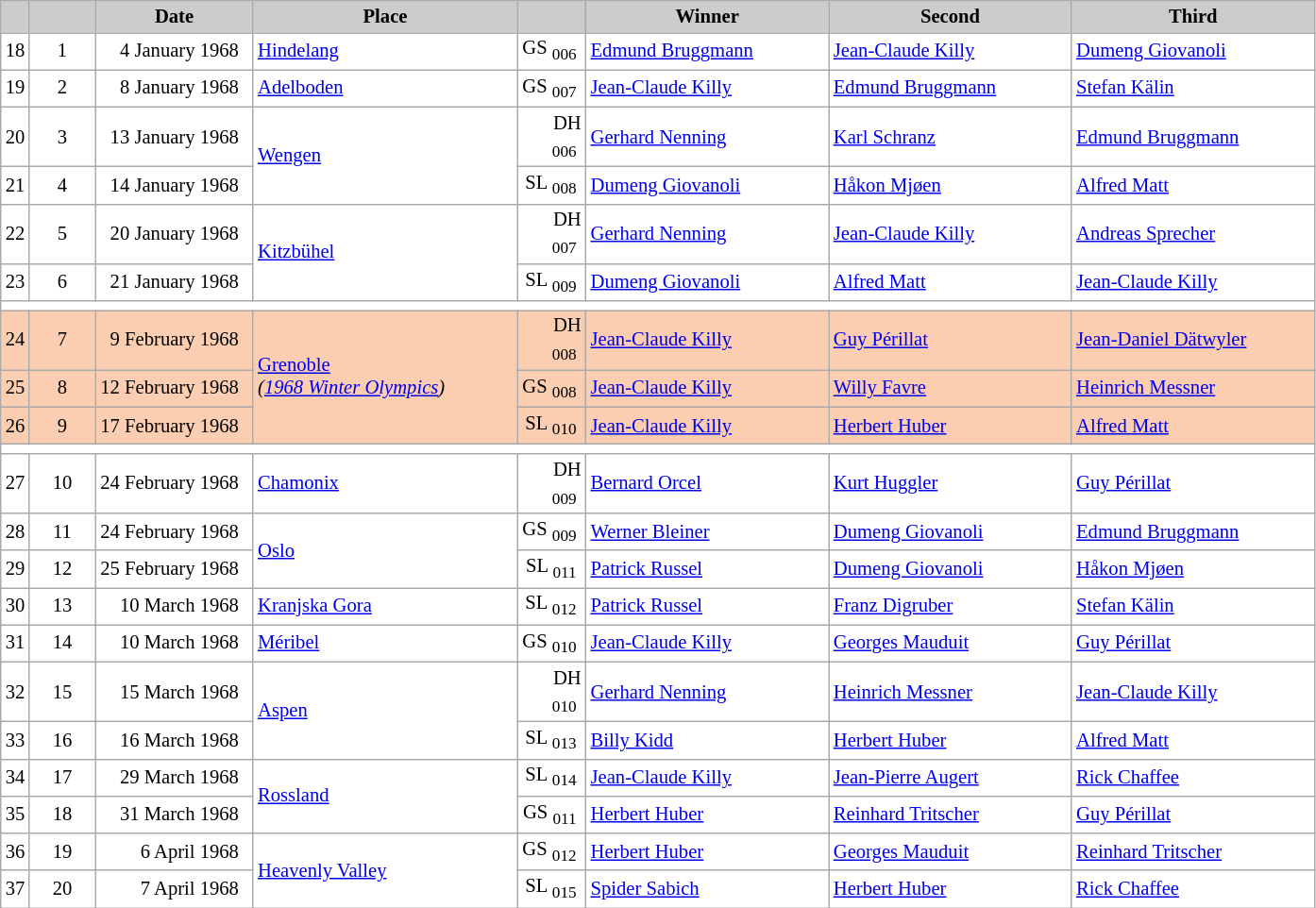<table class="wikitable plainrowheaders" style="background:#fff; font-size:86%; line-height:16px; border:grey solid 1px; border-collapse:collapse;">
<tr style="background:#ccc; text-align:center;">
<td align="center" width="13"></td>
<td align="center" width="40"></td>
<td align="center" width="105"><strong>Date</strong></td>
<td align="center" width="180"><strong>Place</strong></td>
<td align="center" width="42"></td>
<td align="center" width="165"><strong>Winner</strong></td>
<td align="center" width="165"><strong>Second</strong></td>
<td align="center" width="165"><strong>Third</strong></td>
</tr>
<tr>
<td align=center>18</td>
<td align=center>1</td>
<td align=right>4 January 1968  </td>
<td> <a href='#'>Hindelang</a></td>
<td align=right>GS <sub>006</sub> </td>
<td> <a href='#'>Edmund Bruggmann</a></td>
<td> <a href='#'>Jean-Claude Killy</a></td>
<td> <a href='#'>Dumeng Giovanoli</a></td>
</tr>
<tr>
<td align=center>19</td>
<td align=center>2</td>
<td align=right>8 January 1968  </td>
<td> <a href='#'>Adelboden</a></td>
<td align=right>GS <sub>007</sub> </td>
<td> <a href='#'>Jean-Claude Killy</a></td>
<td> <a href='#'>Edmund Bruggmann</a></td>
<td> <a href='#'>Stefan Kälin</a></td>
</tr>
<tr>
<td align=center>20</td>
<td align=center>3</td>
<td align=right>13 January 1968  </td>
<td rowspan=2> <a href='#'>Wengen</a></td>
<td align=right>DH <sub>006</sub> </td>
<td> <a href='#'>Gerhard Nenning</a></td>
<td> <a href='#'>Karl Schranz</a></td>
<td> <a href='#'>Edmund Bruggmann</a></td>
</tr>
<tr>
<td align=center>21</td>
<td align=center>4</td>
<td align=right>14 January 1968  </td>
<td align=right>SL <sub>008</sub> </td>
<td> <a href='#'>Dumeng Giovanoli</a></td>
<td> <a href='#'>Håkon Mjøen</a></td>
<td> <a href='#'>Alfred Matt</a></td>
</tr>
<tr>
<td align=center>22</td>
<td align=center>5</td>
<td align=right>20 January 1968  </td>
<td rowspan=2> <a href='#'>Kitzbühel</a></td>
<td align=right>DH <sub>007</sub> </td>
<td> <a href='#'>Gerhard Nenning</a></td>
<td align="left"> <a href='#'>Jean-Claude Killy</a></td>
<td> <a href='#'>Andreas Sprecher</a></td>
</tr>
<tr>
<td align=center>23</td>
<td align=center>6</td>
<td align=right>21 January 1968  </td>
<td align=right>SL <sub>009</sub> </td>
<td> <a href='#'>Dumeng Giovanoli</a></td>
<td> <a href='#'>Alfred Matt</a></td>
<td> <a href='#'>Jean-Claude Killy</a></td>
</tr>
<tr>
<td colspan=11></td>
</tr>
<tr bgcolor="#FBCEB1">
<td align=center>24</td>
<td align=center>7</td>
<td align=right>9 February 1968  </td>
<td rowspan=3> <a href='#'>Grenoble</a><br><em>(<a href='#'>1968 Winter Olympics</a>)</em></td>
<td align=right>DH <sub>008</sub> </td>
<td> <a href='#'>Jean-Claude Killy</a></td>
<td> <a href='#'>Guy Périllat</a></td>
<td> <a href='#'>Jean-Daniel Dätwyler</a></td>
</tr>
<tr bgcolor="#FBCEB1">
<td align=center>25</td>
<td align=center>8</td>
<td align=right>12 February 1968  </td>
<td align=right>GS <sub>008</sub> </td>
<td> <a href='#'>Jean-Claude Killy</a></td>
<td> <a href='#'>Willy Favre</a></td>
<td> <a href='#'>Heinrich Messner</a></td>
</tr>
<tr bgcolor="#FBCEB1">
<td align=center>26</td>
<td align=center>9</td>
<td align=right>17 February 1968  </td>
<td align=right>SL <sub>010</sub> </td>
<td> <a href='#'>Jean-Claude Killy</a></td>
<td> <a href='#'>Herbert Huber</a></td>
<td> <a href='#'>Alfred Matt</a></td>
</tr>
<tr>
<td colspan=11></td>
</tr>
<tr>
<td align=center>27</td>
<td align=center>10</td>
<td align=right>24 February 1968  </td>
<td> <a href='#'>Chamonix</a></td>
<td align=right>DH <sub>009</sub> </td>
<td> <a href='#'>Bernard Orcel</a></td>
<td> <a href='#'>Kurt Huggler</a></td>
<td> <a href='#'>Guy Périllat</a></td>
</tr>
<tr>
<td align=center>28</td>
<td align=center>11</td>
<td align=right>24 February 1968  </td>
<td rowspan=2> <a href='#'>Oslo</a></td>
<td align=right>GS <sub>009</sub> </td>
<td> <a href='#'>Werner Bleiner</a></td>
<td> <a href='#'>Dumeng Giovanoli</a></td>
<td> <a href='#'>Edmund Bruggmann</a></td>
</tr>
<tr>
<td align=center>29</td>
<td align=center>12</td>
<td align=right>25 February 1968  </td>
<td align=right>SL <sub>011</sub> </td>
<td> <a href='#'>Patrick Russel</a></td>
<td> <a href='#'>Dumeng Giovanoli</a></td>
<td> <a href='#'>Håkon Mjøen</a></td>
</tr>
<tr>
<td align=center>30</td>
<td align=center>13</td>
<td align=right>10 March 1968  </td>
<td> <a href='#'>Kranjska Gora</a></td>
<td align=right>SL <sub>012</sub> </td>
<td> <a href='#'>Patrick Russel</a></td>
<td> <a href='#'>Franz Digruber</a></td>
<td> <a href='#'>Stefan Kälin</a></td>
</tr>
<tr>
<td align=center>31</td>
<td align=center>14</td>
<td align=right>10 March 1968  </td>
<td> <a href='#'>Méribel</a></td>
<td align=right>GS <sub>010</sub> </td>
<td> <a href='#'>Jean-Claude Killy</a></td>
<td> <a href='#'>Georges Mauduit</a></td>
<td> <a href='#'>Guy Périllat</a></td>
</tr>
<tr>
<td align=center>32</td>
<td align=center>15</td>
<td align=right>15 March 1968  </td>
<td rowspan=2> <a href='#'>Aspen</a></td>
<td align=right>DH <sub>010</sub> </td>
<td> <a href='#'>Gerhard Nenning</a></td>
<td> <a href='#'>Heinrich Messner</a></td>
<td> <a href='#'>Jean-Claude Killy</a></td>
</tr>
<tr>
<td align=center>33</td>
<td align=center>16</td>
<td align=right>16 March 1968  </td>
<td align=right>SL <sub>013</sub> </td>
<td> <a href='#'>Billy Kidd</a></td>
<td> <a href='#'>Herbert Huber</a></td>
<td> <a href='#'>Alfred Matt</a></td>
</tr>
<tr>
<td align=center>34</td>
<td align=center>17</td>
<td align=right>29 March 1968  </td>
<td rowspan=2> <a href='#'>Rossland</a></td>
<td align=right>SL <sub>014</sub> </td>
<td> <a href='#'>Jean-Claude Killy</a></td>
<td> <a href='#'>Jean-Pierre Augert</a></td>
<td> <a href='#'>Rick Chaffee</a></td>
</tr>
<tr>
<td align=center>35</td>
<td align=center>18</td>
<td align=right>31 March 1968  </td>
<td align=right>GS <sub>011</sub> </td>
<td> <a href='#'>Herbert Huber</a></td>
<td> <a href='#'>Reinhard Tritscher</a></td>
<td> <a href='#'>Guy Périllat</a></td>
</tr>
<tr>
<td align=center>36</td>
<td align=center>19</td>
<td align=right>6 April 1968  </td>
<td rowspan=2> <a href='#'>Heavenly Valley</a></td>
<td align=right>GS <sub>012</sub> </td>
<td> <a href='#'>Herbert Huber</a></td>
<td> <a href='#'>Georges Mauduit</a></td>
<td> <a href='#'>Reinhard Tritscher</a></td>
</tr>
<tr>
<td align=center>37</td>
<td align=center>20</td>
<td align=right>7 April 1968  </td>
<td align=right>SL <sub>015</sub> </td>
<td> <a href='#'>Spider Sabich</a></td>
<td> <a href='#'>Herbert Huber</a></td>
<td> <a href='#'>Rick Chaffee</a></td>
</tr>
</table>
